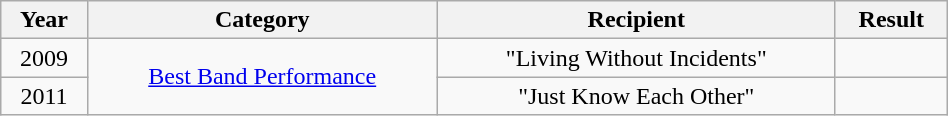<table class="wikitable" style="text-align: center; width: 50%;">
<tr>
<th>Year</th>
<th>Category</th>
<th>Recipient</th>
<th>Result</th>
</tr>
<tr>
<td>2009</td>
<td rowspan="2"><a href='#'>Best Band Performance</a></td>
<td>"Living Without Incidents"</td>
<td></td>
</tr>
<tr>
<td>2011</td>
<td>"Just Know Each Other"</td>
<td></td>
</tr>
</table>
